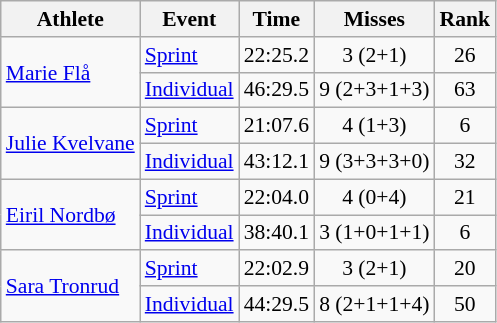<table class="wikitable" style="font-size:90%">
<tr>
<th>Athlete</th>
<th>Event</th>
<th>Time</th>
<th>Misses</th>
<th>Rank</th>
</tr>
<tr align=center>
<td align=left rowspan=2><a href='#'>Marie Flå</a></td>
<td align=left><a href='#'>Sprint</a></td>
<td>22:25.2</td>
<td>3 (2+1)</td>
<td>26</td>
</tr>
<tr align=center>
<td align=left><a href='#'>Individual</a></td>
<td>46:29.5</td>
<td>9 (2+3+1+3)</td>
<td>63</td>
</tr>
<tr align=center>
<td align=left rowspan=2><a href='#'>Julie Kvelvane</a></td>
<td align=left><a href='#'>Sprint</a></td>
<td>21:07.6</td>
<td>4 (1+3)</td>
<td>6</td>
</tr>
<tr align=center>
<td align=left><a href='#'>Individual</a></td>
<td>43:12.1</td>
<td>9 (3+3+3+0)</td>
<td>32</td>
</tr>
<tr align=center>
<td align=left rowspan=2><a href='#'>Eiril Nordbø</a></td>
<td align=left><a href='#'>Sprint</a></td>
<td>22:04.0</td>
<td>4 (0+4)</td>
<td>21</td>
</tr>
<tr align=center>
<td align=left><a href='#'>Individual</a></td>
<td>38:40.1</td>
<td>3 (1+0+1+1)</td>
<td>6</td>
</tr>
<tr align=center>
<td align=left rowspan=2><a href='#'>Sara Tronrud</a></td>
<td align=left><a href='#'>Sprint</a></td>
<td>22:02.9</td>
<td>3 (2+1)</td>
<td>20</td>
</tr>
<tr align=center>
<td align=left><a href='#'>Individual</a></td>
<td>44:29.5</td>
<td>8 (2+1+1+4)</td>
<td>50</td>
</tr>
</table>
